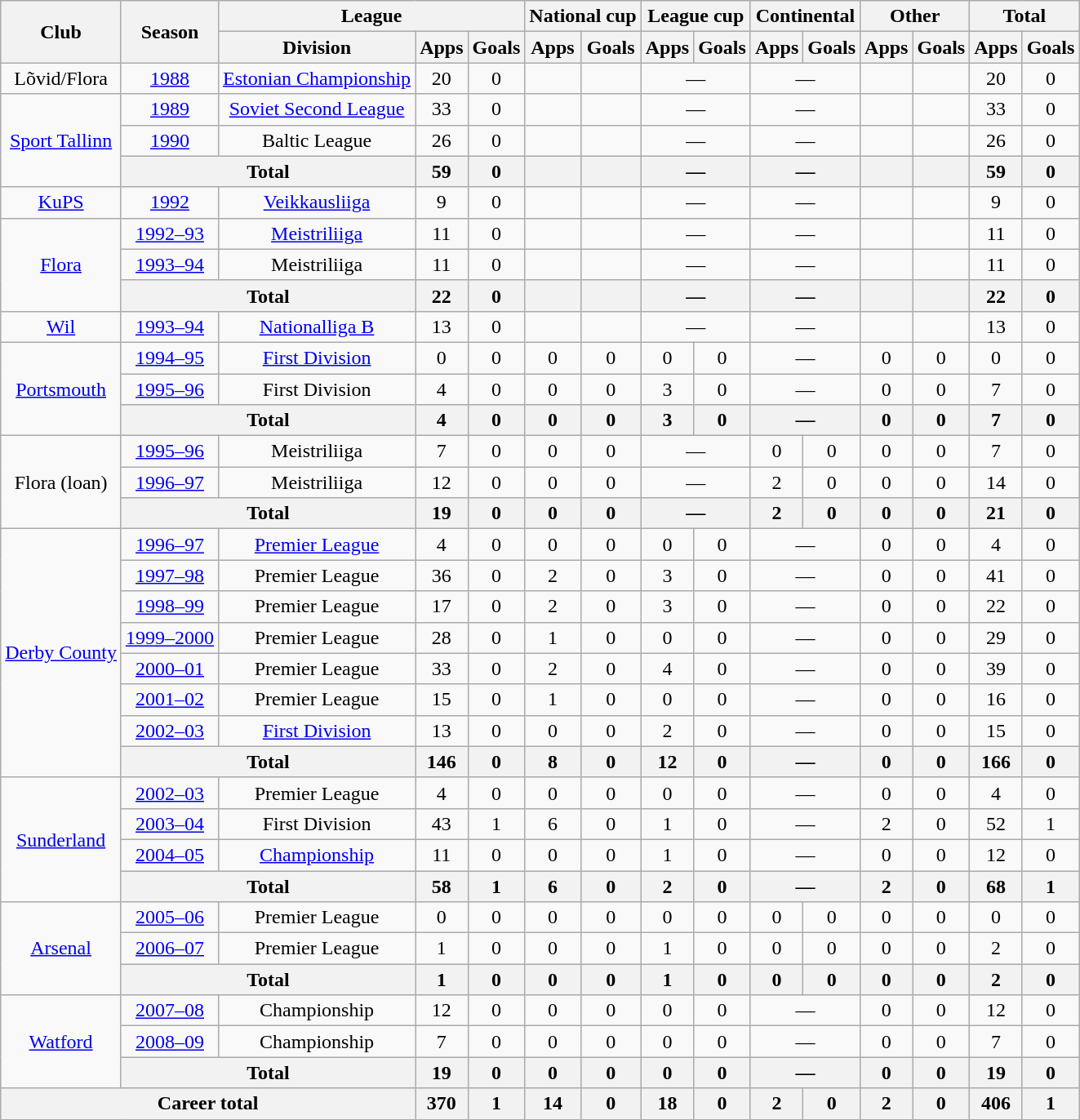<table class="wikitable" style="text-align: center;">
<tr>
<th rowspan="2">Club</th>
<th rowspan="2">Season</th>
<th colspan="3">League</th>
<th colspan="2">National cup</th>
<th colspan="2">League cup</th>
<th colspan="2">Continental</th>
<th colspan="2">Other</th>
<th colspan="2">Total</th>
</tr>
<tr>
<th>Division</th>
<th>Apps</th>
<th>Goals</th>
<th>Apps</th>
<th>Goals</th>
<th>Apps</th>
<th>Goals</th>
<th>Apps</th>
<th>Goals</th>
<th>Apps</th>
<th>Goals</th>
<th>Apps</th>
<th>Goals</th>
</tr>
<tr>
<td>Lõvid/Flora</td>
<td><a href='#'>1988</a></td>
<td><a href='#'>Estonian Championship</a></td>
<td>20</td>
<td>0</td>
<td></td>
<td></td>
<td colspan="2">—</td>
<td colspan="2">—</td>
<td></td>
<td></td>
<td>20</td>
<td>0</td>
</tr>
<tr>
<td rowspan="3"><a href='#'>Sport Tallinn</a></td>
<td><a href='#'>1989</a></td>
<td><a href='#'>Soviet Second League</a></td>
<td>33</td>
<td>0</td>
<td></td>
<td></td>
<td colspan="2">—</td>
<td colspan="2">—</td>
<td></td>
<td></td>
<td>33</td>
<td>0</td>
</tr>
<tr>
<td><a href='#'>1990</a></td>
<td>Baltic League</td>
<td>26</td>
<td>0</td>
<td></td>
<td></td>
<td colspan="2">—</td>
<td colspan="2">—</td>
<td></td>
<td></td>
<td>26</td>
<td>0</td>
</tr>
<tr>
<th colspan="2">Total</th>
<th>59</th>
<th>0</th>
<th></th>
<th></th>
<th colspan="2">—</th>
<th colspan="2">—</th>
<th></th>
<th></th>
<th>59</th>
<th>0</th>
</tr>
<tr>
<td><a href='#'>KuPS</a></td>
<td><a href='#'>1992</a></td>
<td><a href='#'>Veikkausliiga</a></td>
<td>9</td>
<td>0</td>
<td></td>
<td></td>
<td colspan="2">—</td>
<td colspan="2">—</td>
<td></td>
<td></td>
<td>9</td>
<td>0</td>
</tr>
<tr>
<td rowspan="3"><a href='#'>Flora</a></td>
<td><a href='#'>1992–93</a></td>
<td><a href='#'>Meistriliiga</a></td>
<td>11</td>
<td>0</td>
<td></td>
<td></td>
<td colspan="2">—</td>
<td colspan="2">—</td>
<td></td>
<td></td>
<td>11</td>
<td>0</td>
</tr>
<tr>
<td><a href='#'>1993–94</a></td>
<td>Meistriliiga</td>
<td>11</td>
<td>0</td>
<td></td>
<td></td>
<td colspan="2">—</td>
<td colspan="2">—</td>
<td></td>
<td></td>
<td>11</td>
<td>0</td>
</tr>
<tr>
<th colspan="2">Total</th>
<th>22</th>
<th>0</th>
<th></th>
<th></th>
<th colspan="2">—</th>
<th colspan="2">—</th>
<th></th>
<th></th>
<th>22</th>
<th>0</th>
</tr>
<tr>
<td><a href='#'>Wil</a></td>
<td><a href='#'>1993–94</a></td>
<td><a href='#'>Nationalliga B</a></td>
<td>13</td>
<td>0</td>
<td></td>
<td></td>
<td colspan="2">—</td>
<td colspan="2">—</td>
<td></td>
<td></td>
<td>13</td>
<td>0</td>
</tr>
<tr>
<td rowspan="3"><a href='#'>Portsmouth</a></td>
<td><a href='#'>1994–95</a></td>
<td><a href='#'>First Division</a></td>
<td>0</td>
<td>0</td>
<td>0</td>
<td>0</td>
<td>0</td>
<td>0</td>
<td colspan="2">—</td>
<td>0</td>
<td>0</td>
<td>0</td>
<td>0</td>
</tr>
<tr>
<td><a href='#'>1995–96</a></td>
<td>First Division</td>
<td>4</td>
<td>0</td>
<td>0</td>
<td>0</td>
<td>3</td>
<td>0</td>
<td colspan="2">—</td>
<td>0</td>
<td>0</td>
<td>7</td>
<td>0</td>
</tr>
<tr>
<th colspan="2">Total</th>
<th>4</th>
<th>0</th>
<th>0</th>
<th>0</th>
<th>3</th>
<th>0</th>
<th colspan="2">—</th>
<th>0</th>
<th>0</th>
<th>7</th>
<th>0</th>
</tr>
<tr>
<td rowspan="3">Flora (loan)</td>
<td><a href='#'>1995–96</a></td>
<td>Meistriliiga</td>
<td>7</td>
<td>0</td>
<td>0</td>
<td>0</td>
<td colspan="2">—</td>
<td>0</td>
<td>0</td>
<td>0</td>
<td>0</td>
<td>7</td>
<td>0</td>
</tr>
<tr>
<td><a href='#'>1996–97</a></td>
<td>Meistriliiga</td>
<td>12</td>
<td>0</td>
<td>0</td>
<td>0</td>
<td colspan="2">—</td>
<td>2</td>
<td>0</td>
<td>0</td>
<td>0</td>
<td>14</td>
<td>0</td>
</tr>
<tr>
<th colspan="2">Total</th>
<th>19</th>
<th>0</th>
<th>0</th>
<th>0</th>
<th colspan="2">—</th>
<th>2</th>
<th>0</th>
<th>0</th>
<th>0</th>
<th>21</th>
<th>0</th>
</tr>
<tr>
<td rowspan="8"><a href='#'>Derby County</a></td>
<td><a href='#'>1996–97</a></td>
<td><a href='#'>Premier League</a></td>
<td>4</td>
<td>0</td>
<td>0</td>
<td>0</td>
<td>0</td>
<td>0</td>
<td colspan="2">—</td>
<td>0</td>
<td>0</td>
<td>4</td>
<td>0</td>
</tr>
<tr>
<td><a href='#'>1997–98</a></td>
<td>Premier League</td>
<td>36</td>
<td>0</td>
<td>2</td>
<td>0</td>
<td>3</td>
<td>0</td>
<td colspan="2">—</td>
<td>0</td>
<td>0</td>
<td>41</td>
<td>0</td>
</tr>
<tr>
<td><a href='#'>1998–99</a></td>
<td>Premier League</td>
<td>17</td>
<td>0</td>
<td>2</td>
<td>0</td>
<td>3</td>
<td>0</td>
<td colspan="2">—</td>
<td>0</td>
<td>0</td>
<td>22</td>
<td>0</td>
</tr>
<tr>
<td><a href='#'>1999–2000</a></td>
<td>Premier League</td>
<td>28</td>
<td>0</td>
<td>1</td>
<td>0</td>
<td>0</td>
<td>0</td>
<td colspan="2">—</td>
<td>0</td>
<td>0</td>
<td>29</td>
<td>0</td>
</tr>
<tr>
<td><a href='#'>2000–01</a></td>
<td>Premier League</td>
<td>33</td>
<td>0</td>
<td>2</td>
<td>0</td>
<td>4</td>
<td>0</td>
<td colspan="2">—</td>
<td>0</td>
<td>0</td>
<td>39</td>
<td>0</td>
</tr>
<tr>
<td><a href='#'>2001–02</a></td>
<td>Premier League</td>
<td>15</td>
<td>0</td>
<td>1</td>
<td>0</td>
<td>0</td>
<td>0</td>
<td colspan="2">—</td>
<td>0</td>
<td>0</td>
<td>16</td>
<td>0</td>
</tr>
<tr>
<td><a href='#'>2002–03</a></td>
<td><a href='#'>First Division</a></td>
<td>13</td>
<td>0</td>
<td>0</td>
<td>0</td>
<td>2</td>
<td>0</td>
<td colspan="2">—</td>
<td>0</td>
<td>0</td>
<td>15</td>
<td>0</td>
</tr>
<tr>
<th colspan="2">Total</th>
<th>146</th>
<th>0</th>
<th>8</th>
<th>0</th>
<th>12</th>
<th>0</th>
<th colspan="2">—</th>
<th>0</th>
<th>0</th>
<th>166</th>
<th>0</th>
</tr>
<tr>
<td rowspan="4"><a href='#'>Sunderland</a></td>
<td><a href='#'>2002–03</a></td>
<td>Premier League</td>
<td>4</td>
<td>0</td>
<td>0</td>
<td>0</td>
<td>0</td>
<td>0</td>
<td colspan="2">—</td>
<td>0</td>
<td>0</td>
<td>4</td>
<td>0</td>
</tr>
<tr>
<td><a href='#'>2003–04</a></td>
<td>First Division</td>
<td>43</td>
<td>1</td>
<td>6</td>
<td>0</td>
<td>1</td>
<td>0</td>
<td colspan="2">—</td>
<td>2</td>
<td>0</td>
<td>52</td>
<td>1</td>
</tr>
<tr>
<td><a href='#'>2004–05</a></td>
<td><a href='#'>Championship</a></td>
<td>11</td>
<td>0</td>
<td>0</td>
<td>0</td>
<td>1</td>
<td>0</td>
<td colspan="2">—</td>
<td>0</td>
<td>0</td>
<td>12</td>
<td>0</td>
</tr>
<tr>
<th colspan="2">Total</th>
<th>58</th>
<th>1</th>
<th>6</th>
<th>0</th>
<th>2</th>
<th>0</th>
<th colspan="2">—</th>
<th>2</th>
<th>0</th>
<th>68</th>
<th>1</th>
</tr>
<tr>
<td rowspan="3"><a href='#'>Arsenal</a></td>
<td><a href='#'>2005–06</a></td>
<td>Premier League</td>
<td>0</td>
<td>0</td>
<td>0</td>
<td>0</td>
<td>0</td>
<td>0</td>
<td>0</td>
<td>0</td>
<td>0</td>
<td>0</td>
<td>0</td>
<td>0</td>
</tr>
<tr>
<td><a href='#'>2006–07</a></td>
<td>Premier League</td>
<td>1</td>
<td>0</td>
<td>0</td>
<td>0</td>
<td>1</td>
<td>0</td>
<td>0</td>
<td>0</td>
<td>0</td>
<td>0</td>
<td>2</td>
<td>0</td>
</tr>
<tr>
<th colspan="2">Total</th>
<th>1</th>
<th>0</th>
<th>0</th>
<th>0</th>
<th>1</th>
<th>0</th>
<th>0</th>
<th>0</th>
<th>0</th>
<th>0</th>
<th>2</th>
<th>0</th>
</tr>
<tr>
<td rowspan="3"><a href='#'>Watford</a></td>
<td><a href='#'>2007–08</a></td>
<td>Championship</td>
<td>12</td>
<td>0</td>
<td>0</td>
<td>0</td>
<td>0</td>
<td>0</td>
<td colspan="2">—</td>
<td>0</td>
<td>0</td>
<td>12</td>
<td>0</td>
</tr>
<tr>
<td><a href='#'>2008–09</a></td>
<td>Championship</td>
<td>7</td>
<td>0</td>
<td>0</td>
<td>0</td>
<td>0</td>
<td>0</td>
<td colspan="2">—</td>
<td>0</td>
<td>0</td>
<td>7</td>
<td>0</td>
</tr>
<tr>
<th colspan="2">Total</th>
<th>19</th>
<th>0</th>
<th>0</th>
<th>0</th>
<th>0</th>
<th>0</th>
<th colspan="2">—</th>
<th>0</th>
<th>0</th>
<th>19</th>
<th>0</th>
</tr>
<tr>
<th colspan="3">Career total</th>
<th>370</th>
<th>1</th>
<th>14</th>
<th>0</th>
<th>18</th>
<th>0</th>
<th>2</th>
<th>0</th>
<th>2</th>
<th>0</th>
<th>406</th>
<th>1</th>
</tr>
</table>
